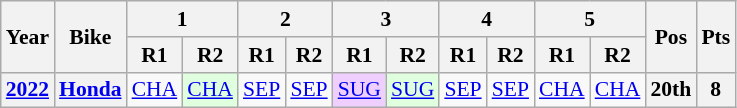<table class="wikitable" style="text-align:center; font-size:90%">
<tr>
<th valign="middle" rowspan=2>Year</th>
<th valign="middle" rowspan=2>Bike</th>
<th colspan=2>1</th>
<th colspan=2>2</th>
<th colspan=2>3</th>
<th colspan=2>4</th>
<th colspan=2>5</th>
<th rowspan=2>Pos</th>
<th rowspan=2>Pts</th>
</tr>
<tr>
<th>R1</th>
<th>R2</th>
<th>R1</th>
<th>R2</th>
<th>R1</th>
<th>R2</th>
<th>R1</th>
<th>R2</th>
<th>R1</th>
<th>R2</th>
</tr>
<tr>
<th><a href='#'>2022</a></th>
<th><a href='#'>Honda</a></th>
<td style="background:#;"><a href='#'>CHA</a></td>
<td style="background:#dfffdf;"><a href='#'>CHA</a></td>
<td style="background:#;"><a href='#'>SEP</a></td>
<td style="background:#;"><a href='#'>SEP</a></td>
<td style="background:#efcfff;"><a href='#'>SUG</a><br></td>
<td style="background:#dfffdf;"><a href='#'>SUG</a><br></td>
<td style="background:#;"><a href='#'>SEP</a></td>
<td style="background:#;"><a href='#'>SEP</a></td>
<td style="background:#;"><a href='#'>CHA</a></td>
<td style="background:#;"><a href='#'>CHA</a></td>
<th style="background:#;">20th</th>
<th style="background:#;">8</th>
</tr>
</table>
